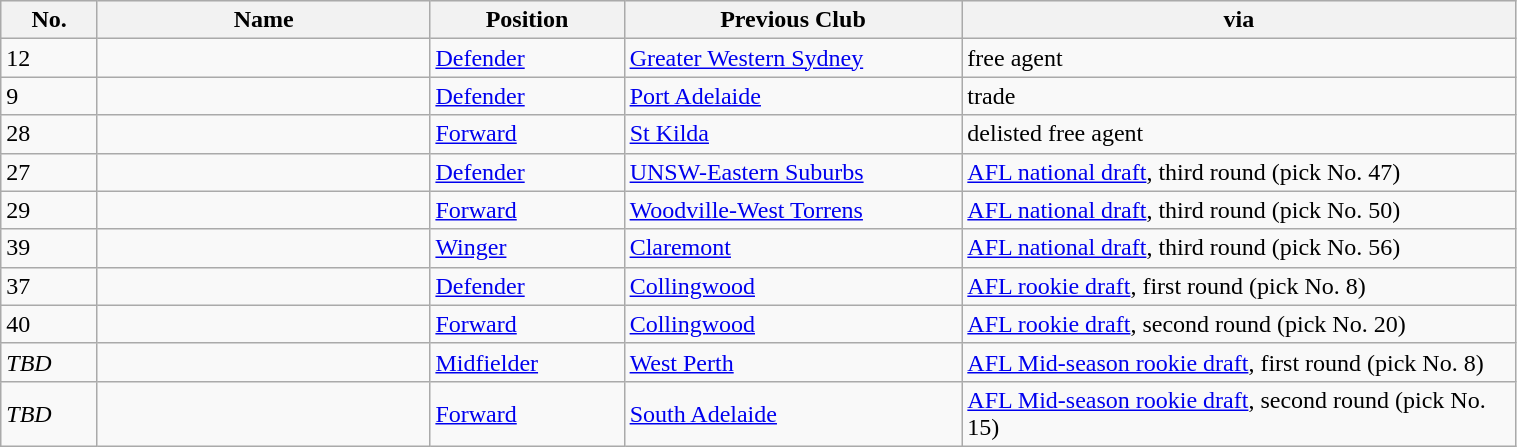<table class="wikitable sortable" style="width:80%;">
<tr style="background:#efefef;">
<th width=1%>No.</th>
<th width=6%>Name</th>
<th width=2%>Position</th>
<th width=5%>Previous Club</th>
<th width=10%>via</th>
</tr>
<tr>
<td align=left>12</td>
<td></td>
<td><a href='#'>Defender</a></td>
<td><a href='#'>Greater Western Sydney</a></td>
<td>free agent</td>
</tr>
<tr>
<td align=left>9</td>
<td></td>
<td><a href='#'>Defender</a></td>
<td><a href='#'>Port Adelaide</a></td>
<td>trade</td>
</tr>
<tr>
<td align=left>28</td>
<td></td>
<td><a href='#'>Forward</a></td>
<td><a href='#'>St Kilda</a></td>
<td>delisted free agent</td>
</tr>
<tr>
<td align=left>27</td>
<td></td>
<td><a href='#'>Defender</a></td>
<td><a href='#'>UNSW-Eastern Suburbs</a></td>
<td><a href='#'>AFL national draft</a>, third round (pick No. 47)</td>
</tr>
<tr>
<td align=left>29</td>
<td></td>
<td><a href='#'>Forward</a></td>
<td><a href='#'>Woodville-West Torrens</a></td>
<td><a href='#'>AFL national draft</a>, third round (pick No. 50)</td>
</tr>
<tr>
<td align=left>39</td>
<td></td>
<td><a href='#'>Winger</a></td>
<td><a href='#'>Claremont</a></td>
<td><a href='#'>AFL national draft</a>, third round (pick No. 56)</td>
</tr>
<tr>
<td align=left>37</td>
<td></td>
<td><a href='#'>Defender</a></td>
<td><a href='#'>Collingwood</a></td>
<td><a href='#'>AFL rookie draft</a>, first round (pick No. 8)</td>
</tr>
<tr>
<td align=left>40</td>
<td></td>
<td><a href='#'>Forward</a></td>
<td><a href='#'>Collingwood</a></td>
<td><a href='#'>AFL rookie draft</a>, second round (pick No. 20)</td>
</tr>
<tr>
<td align=left><em>TBD</em></td>
<td></td>
<td><a href='#'>Midfielder</a></td>
<td><a href='#'>West Perth</a></td>
<td><a href='#'>AFL Mid-season rookie draft</a>, first round (pick No. 8)</td>
</tr>
<tr>
<td align=left><em>TBD</em></td>
<td></td>
<td><a href='#'>Forward</a></td>
<td><a href='#'>South Adelaide</a></td>
<td><a href='#'>AFL Mid-season rookie draft</a>, second round (pick No. 15)</td>
</tr>
</table>
